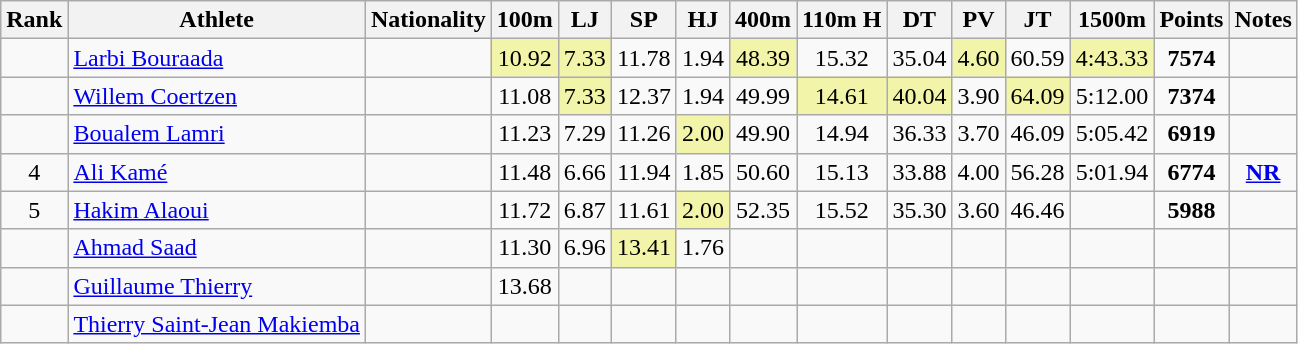<table class="wikitable sortable" style=" text-align:center;">
<tr>
<th>Rank</th>
<th>Athlete</th>
<th>Nationality</th>
<th>100m</th>
<th>LJ</th>
<th>SP</th>
<th>HJ</th>
<th>400m</th>
<th>110m H</th>
<th>DT</th>
<th>PV</th>
<th>JT</th>
<th>1500m</th>
<th>Points</th>
<th>Notes</th>
</tr>
<tr>
<td></td>
<td align=left><a href='#'>Larbi Bouraada</a></td>
<td align=left></td>
<td bgcolor=#F2F5A9>10.92</td>
<td bgcolor=#F2F5A9>7.33</td>
<td>11.78</td>
<td>1.94</td>
<td bgcolor=#F2F5A9>48.39</td>
<td>15.32</td>
<td>35.04</td>
<td bgcolor=#F2F5A9>4.60</td>
<td>60.59</td>
<td bgcolor=#F2F5A9>4:43.33</td>
<td><strong>7574</strong></td>
<td></td>
</tr>
<tr>
<td></td>
<td align=left><a href='#'>Willem Coertzen</a></td>
<td align=left></td>
<td>11.08</td>
<td bgcolor=#F2F5A9>7.33</td>
<td>12.37</td>
<td>1.94</td>
<td>49.99</td>
<td bgcolor=#F2F5A9>14.61</td>
<td bgcolor=#F2F5A9>40.04</td>
<td>3.90</td>
<td bgcolor=#F2F5A9>64.09</td>
<td>5:12.00</td>
<td><strong>7374</strong></td>
<td></td>
</tr>
<tr>
<td></td>
<td align=left><a href='#'>Boualem Lamri</a></td>
<td align=left></td>
<td>11.23</td>
<td>7.29</td>
<td>11.26</td>
<td bgcolor=#F2F5A9>2.00</td>
<td>49.90</td>
<td>14.94</td>
<td>36.33</td>
<td>3.70</td>
<td>46.09</td>
<td>5:05.42</td>
<td><strong>6919</strong></td>
<td></td>
</tr>
<tr>
<td>4</td>
<td align=left><a href='#'>Ali Kamé</a></td>
<td align=left></td>
<td>11.48</td>
<td>6.66</td>
<td>11.94</td>
<td>1.85</td>
<td>50.60</td>
<td>15.13</td>
<td>33.88</td>
<td>4.00</td>
<td>56.28</td>
<td>5:01.94</td>
<td><strong>6774</strong></td>
<td><strong><a href='#'>NR</a></strong></td>
</tr>
<tr>
<td>5</td>
<td align=left><a href='#'>Hakim Alaoui</a></td>
<td align=left></td>
<td>11.72</td>
<td>6.87</td>
<td>11.61</td>
<td bgcolor=#F2F5A9>2.00</td>
<td>52.35</td>
<td>15.52</td>
<td>35.30</td>
<td>3.60</td>
<td>46.46</td>
<td></td>
<td><strong>5988</strong></td>
<td></td>
</tr>
<tr>
<td></td>
<td align=left><a href='#'>Ahmad Saad</a></td>
<td align=left></td>
<td>11.30</td>
<td>6.96</td>
<td bgcolor=#F2F5A9>13.41</td>
<td>1.76</td>
<td></td>
<td></td>
<td></td>
<td></td>
<td></td>
<td></td>
<td><strong></strong></td>
<td></td>
</tr>
<tr>
<td></td>
<td align=left><a href='#'>Guillaume Thierry</a></td>
<td align=left></td>
<td>13.68</td>
<td></td>
<td></td>
<td></td>
<td></td>
<td></td>
<td></td>
<td></td>
<td></td>
<td></td>
<td><strong></strong></td>
<td></td>
</tr>
<tr>
<td></td>
<td align=left><a href='#'>Thierry Saint-Jean Makiemba</a></td>
<td align=left></td>
<td></td>
<td></td>
<td></td>
<td></td>
<td></td>
<td></td>
<td></td>
<td></td>
<td></td>
<td></td>
<td><strong></strong></td>
<td></td>
</tr>
</table>
